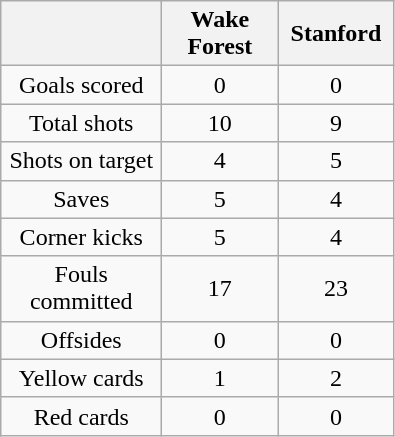<table class="wikitable plainrowheaders" style="text-align: center">
<tr>
<th scope="col" style="width:100px"></th>
<th scope="col" style="width:70px">Wake Forest</th>
<th scope="col" style="width:70px">Stanford</th>
</tr>
<tr>
<td scope=row>Goals scored</td>
<td>0</td>
<td>0</td>
</tr>
<tr>
<td scope=row>Total shots</td>
<td>10</td>
<td>9</td>
</tr>
<tr>
<td scope=row>Shots on target</td>
<td>4</td>
<td>5</td>
</tr>
<tr>
<td scope=row>Saves</td>
<td>5</td>
<td>4</td>
</tr>
<tr>
<td scope=row>Corner kicks</td>
<td>5</td>
<td>4</td>
</tr>
<tr>
<td scope=row>Fouls committed</td>
<td>17</td>
<td>23</td>
</tr>
<tr>
<td scope=row>Offsides</td>
<td>0</td>
<td>0</td>
</tr>
<tr>
<td scope=row>Yellow cards</td>
<td>1</td>
<td>2</td>
</tr>
<tr>
<td scope=row>Red cards</td>
<td>0</td>
<td>0</td>
</tr>
</table>
